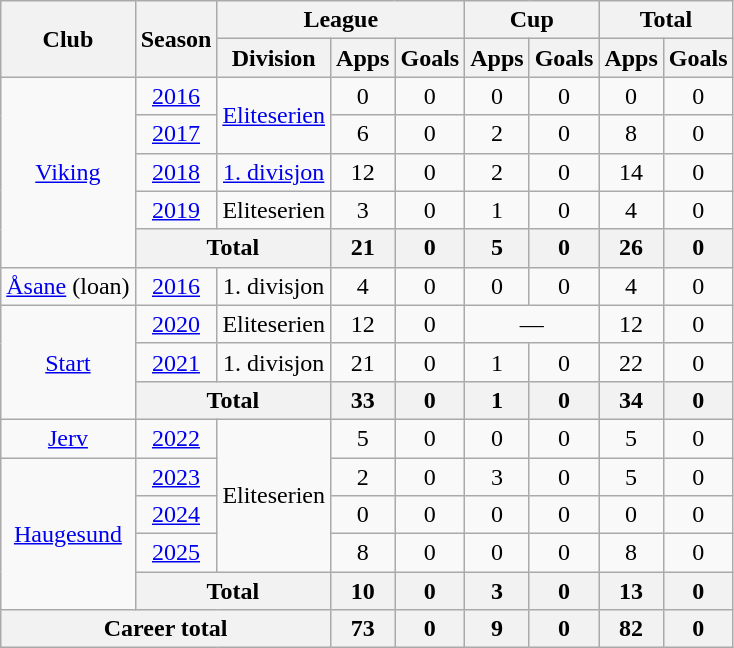<table class="wikitable" style="text-align: center;">
<tr>
<th rowspan="2">Club</th>
<th rowspan="2">Season</th>
<th colspan="3">League</th>
<th colspan="2">Cup</th>
<th colspan="2">Total</th>
</tr>
<tr>
<th>Division</th>
<th>Apps</th>
<th>Goals</th>
<th>Apps</th>
<th>Goals</th>
<th>Apps</th>
<th>Goals</th>
</tr>
<tr>
<td rowspan="5"><a href='#'>Viking</a></td>
<td><a href='#'>2016</a></td>
<td rowspan="2"><a href='#'>Eliteserien</a></td>
<td>0</td>
<td>0</td>
<td>0</td>
<td>0</td>
<td>0</td>
<td>0</td>
</tr>
<tr>
<td><a href='#'>2017</a></td>
<td>6</td>
<td>0</td>
<td>2</td>
<td>0</td>
<td>8</td>
<td>0</td>
</tr>
<tr>
<td><a href='#'>2018</a></td>
<td><a href='#'>1. divisjon</a></td>
<td>12</td>
<td>0</td>
<td>2</td>
<td>0</td>
<td>14</td>
<td>0</td>
</tr>
<tr>
<td><a href='#'>2019</a></td>
<td>Eliteserien</td>
<td>3</td>
<td>0</td>
<td>1</td>
<td>0</td>
<td>4</td>
<td>0</td>
</tr>
<tr>
<th colspan="2">Total</th>
<th>21</th>
<th>0</th>
<th>5</th>
<th>0</th>
<th>26</th>
<th>0</th>
</tr>
<tr>
<td><a href='#'>Åsane</a> (loan)</td>
<td><a href='#'>2016</a></td>
<td>1. divisjon</td>
<td>4</td>
<td>0</td>
<td>0</td>
<td>0</td>
<td>4</td>
<td>0</td>
</tr>
<tr>
<td rowspan="3"><a href='#'>Start</a></td>
<td><a href='#'>2020</a></td>
<td>Eliteserien</td>
<td>12</td>
<td>0</td>
<td colspan="2">—</td>
<td>12</td>
<td>0</td>
</tr>
<tr>
<td><a href='#'>2021</a></td>
<td>1. divisjon</td>
<td>21</td>
<td>0</td>
<td>1</td>
<td>0</td>
<td>22</td>
<td>0</td>
</tr>
<tr>
<th colspan="2">Total</th>
<th>33</th>
<th>0</th>
<th>1</th>
<th>0</th>
<th>34</th>
<th>0</th>
</tr>
<tr>
<td><a href='#'>Jerv</a></td>
<td><a href='#'>2022</a></td>
<td rowspan="4">Eliteserien</td>
<td>5</td>
<td>0</td>
<td>0</td>
<td>0</td>
<td>5</td>
<td>0</td>
</tr>
<tr>
<td rowspan="4"><a href='#'>Haugesund</a></td>
<td><a href='#'>2023</a></td>
<td>2</td>
<td>0</td>
<td>3</td>
<td>0</td>
<td>5</td>
<td>0</td>
</tr>
<tr>
<td><a href='#'>2024</a></td>
<td>0</td>
<td>0</td>
<td>0</td>
<td>0</td>
<td>0</td>
<td>0</td>
</tr>
<tr>
<td><a href='#'>2025</a></td>
<td>8</td>
<td>0</td>
<td>0</td>
<td>0</td>
<td>8</td>
<td>0</td>
</tr>
<tr>
<th colspan="2">Total</th>
<th>10</th>
<th>0</th>
<th>3</th>
<th>0</th>
<th>13</th>
<th>0</th>
</tr>
<tr>
<th colspan="3">Career total</th>
<th>73</th>
<th>0</th>
<th>9</th>
<th>0</th>
<th>82</th>
<th>0</th>
</tr>
</table>
